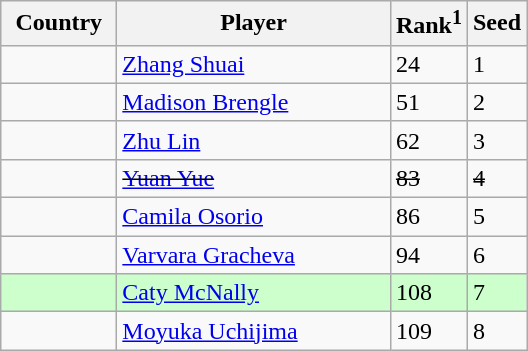<table class="sortable wikitable">
<tr>
<th width="70">Country</th>
<th width="175">Player</th>
<th>Rank<sup>1</sup></th>
<th>Seed</th>
</tr>
<tr>
<td></td>
<td><a href='#'>Zhang Shuai</a></td>
<td>24</td>
<td>1</td>
</tr>
<tr>
<td></td>
<td><a href='#'>Madison Brengle</a></td>
<td>51</td>
<td>2</td>
</tr>
<tr>
<td></td>
<td><a href='#'>Zhu Lin</a></td>
<td>62</td>
<td>3</td>
</tr>
<tr>
<td><s></s></td>
<td><s><a href='#'>Yuan Yue</a></s></td>
<td><s>83</s></td>
<td><s>4</s></td>
</tr>
<tr>
<td></td>
<td><a href='#'>Camila Osorio</a></td>
<td>86</td>
<td>5</td>
</tr>
<tr>
<td></td>
<td><a href='#'>Varvara Gracheva</a></td>
<td>94</td>
<td>6</td>
</tr>
<tr bgcolor=#cfc>
<td></td>
<td><a href='#'>Caty McNally</a></td>
<td>108</td>
<td>7</td>
</tr>
<tr>
<td></td>
<td><a href='#'>Moyuka Uchijima</a></td>
<td>109</td>
<td>8</td>
</tr>
</table>
